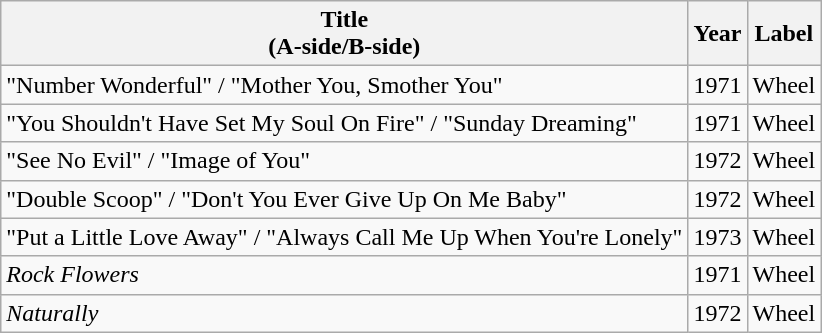<table class="wikitable">
<tr>
<th>Title<br>(A-side/B-side)</th>
<th>Year</th>
<th>Label</th>
</tr>
<tr>
<td>"Number Wonderful" / "Mother You, Smother You"</td>
<td>1971</td>
<td>Wheel</td>
</tr>
<tr>
<td>"You Shouldn't Have Set My Soul On Fire" / "Sunday Dreaming"</td>
<td>1971</td>
<td>Wheel</td>
</tr>
<tr>
<td>"See No Evil" / "Image of You"</td>
<td>1972</td>
<td>Wheel</td>
</tr>
<tr>
<td>"Double Scoop" / "Don't You Ever Give Up On Me Baby"</td>
<td>1972</td>
<td>Wheel</td>
</tr>
<tr>
<td>"Put a Little Love Away" / "Always Call Me Up When You're Lonely"</td>
<td>1973</td>
<td>Wheel</td>
</tr>
<tr>
<td><em>Rock Flowers</em></td>
<td>1971</td>
<td>Wheel</td>
</tr>
<tr>
<td><em>Naturally</em></td>
<td>1972</td>
<td>Wheel</td>
</tr>
</table>
